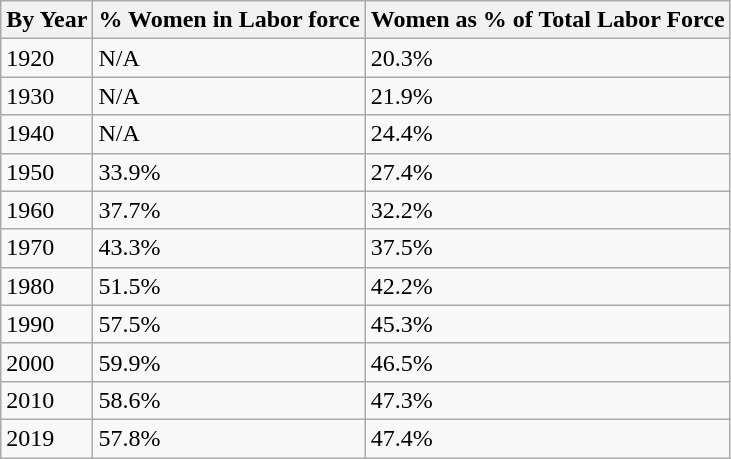<table class="wikitable">
<tr>
<th>By Year</th>
<th>% Women in Labor force</th>
<th>Women as % of Total Labor Force</th>
</tr>
<tr>
<td>1920</td>
<td>N/A</td>
<td>20.3%</td>
</tr>
<tr>
<td>1930</td>
<td>N/A</td>
<td>21.9%</td>
</tr>
<tr>
<td>1940</td>
<td>N/A</td>
<td>24.4%</td>
</tr>
<tr>
<td>1950</td>
<td>33.9%</td>
<td>27.4%</td>
</tr>
<tr>
<td>1960</td>
<td>37.7%</td>
<td>32.2%</td>
</tr>
<tr>
<td>1970</td>
<td>43.3%</td>
<td>37.5%</td>
</tr>
<tr>
<td>1980</td>
<td>51.5%</td>
<td>42.2%</td>
</tr>
<tr>
<td>1990</td>
<td>57.5%</td>
<td>45.3%</td>
</tr>
<tr>
<td>2000</td>
<td>59.9%</td>
<td>46.5%</td>
</tr>
<tr>
<td>2010</td>
<td>58.6%</td>
<td>47.3%</td>
</tr>
<tr>
<td>2019</td>
<td>57.8%</td>
<td>47.4%</td>
</tr>
</table>
